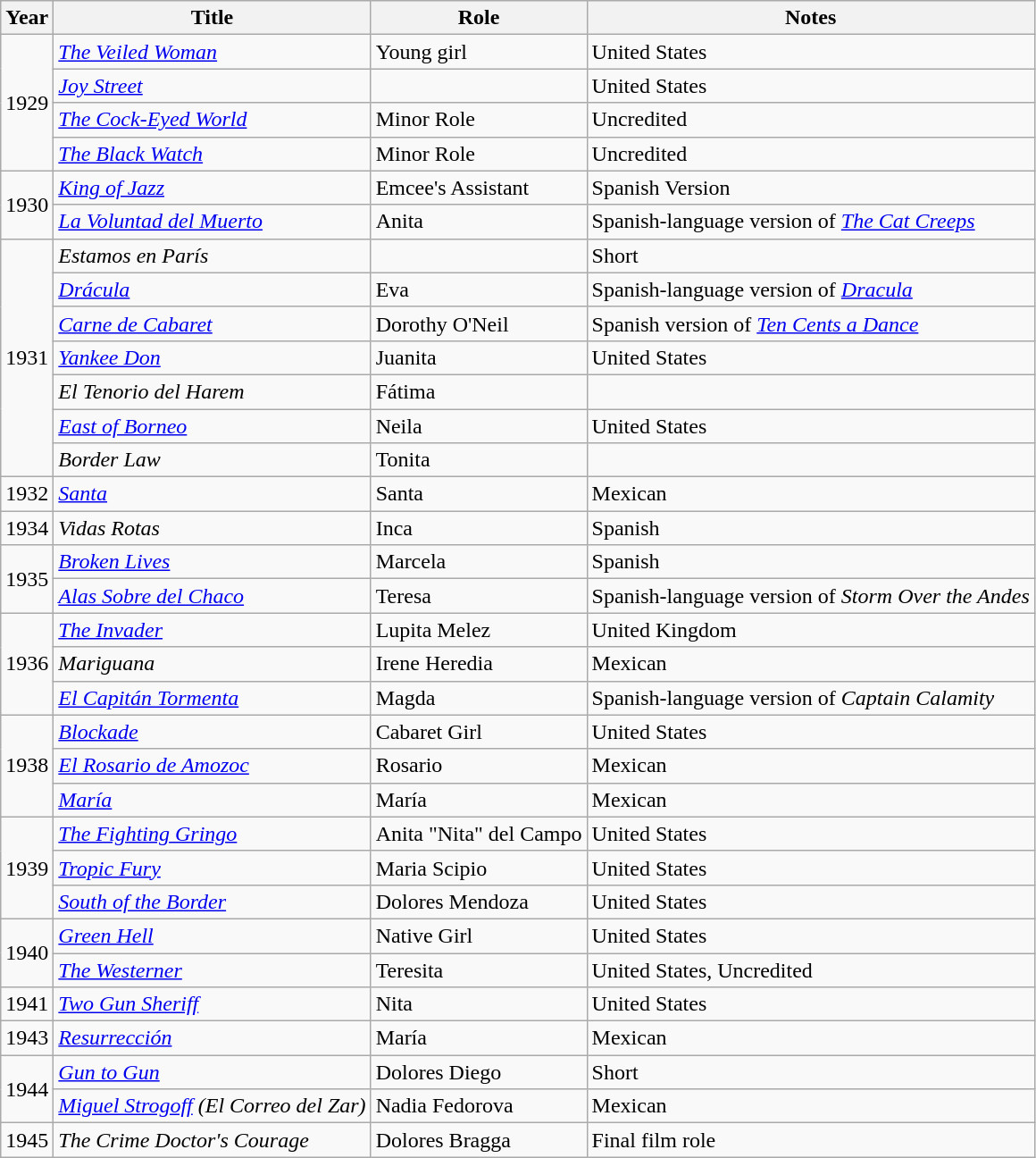<table class="wikitable sortable">
<tr>
<th>Year</th>
<th>Title</th>
<th>Role</th>
<th>Notes</th>
</tr>
<tr>
<td rowspan=4>1929</td>
<td><em><a href='#'>The Veiled Woman</a></em></td>
<td>Young girl</td>
<td>United States</td>
</tr>
<tr>
<td><em><a href='#'>Joy Street</a></em></td>
<td></td>
<td>United States</td>
</tr>
<tr>
<td><em><a href='#'>The Cock-Eyed World</a></em></td>
<td>Minor Role</td>
<td>Uncredited</td>
</tr>
<tr>
<td><em><a href='#'>The Black Watch</a></em></td>
<td>Minor Role</td>
<td>Uncredited</td>
</tr>
<tr>
<td rowspan=2>1930</td>
<td><em><a href='#'>King of Jazz</a></em></td>
<td>Emcee's Assistant</td>
<td>Spanish Version</td>
</tr>
<tr>
<td><em><a href='#'>La Voluntad del Muerto</a></em></td>
<td>Anita</td>
<td>Spanish-language version of <em><a href='#'>The Cat Creeps</a></em></td>
</tr>
<tr>
<td rowspan=7>1931</td>
<td><em>Estamos en París</em></td>
<td></td>
<td>Short</td>
</tr>
<tr>
<td><em><a href='#'>Drácula</a></em></td>
<td>Eva</td>
<td>Spanish-language version of <em><a href='#'>Dracula</a></em></td>
</tr>
<tr>
<td><em><a href='#'>Carne de Cabaret</a></em></td>
<td>Dorothy O'Neil</td>
<td>Spanish version of <em><a href='#'>Ten Cents a Dance</a></em></td>
</tr>
<tr>
<td><em><a href='#'>Yankee Don</a></em></td>
<td>Juanita</td>
<td>United States</td>
</tr>
<tr>
<td><em>El Tenorio del Harem</em></td>
<td>Fátima</td>
<td></td>
</tr>
<tr>
<td><em><a href='#'>East of Borneo</a></em></td>
<td>Neila</td>
<td>United States</td>
</tr>
<tr>
<td><em>Border Law</em></td>
<td>Tonita</td>
<td></td>
</tr>
<tr>
<td>1932</td>
<td><em><a href='#'>Santa</a></em></td>
<td>Santa</td>
<td>Mexican</td>
</tr>
<tr>
<td>1934</td>
<td><em>Vidas Rotas</em></td>
<td>Inca</td>
<td>Spanish</td>
</tr>
<tr>
<td rowspan=2>1935</td>
<td><em><a href='#'>Broken Lives</a></em></td>
<td>Marcela</td>
<td>Spanish</td>
</tr>
<tr>
<td><em><a href='#'>Alas Sobre del Chaco</a></em></td>
<td>Teresa</td>
<td>Spanish-language version of <em>Storm Over the Andes</em></td>
</tr>
<tr>
<td rowspan=3>1936</td>
<td><em><a href='#'>The Invader</a></em></td>
<td>Lupita Melez</td>
<td>United Kingdom</td>
</tr>
<tr>
<td><em>Mariguana</em></td>
<td>Irene Heredia</td>
<td>Mexican</td>
</tr>
<tr>
<td><em><a href='#'>El Capitán Tormenta</a></em></td>
<td>Magda</td>
<td>Spanish-language version of <em>Captain Calamity</em></td>
</tr>
<tr>
<td rowspan=3>1938</td>
<td><em><a href='#'>Blockade</a></em></td>
<td>Cabaret Girl</td>
<td>United States</td>
</tr>
<tr>
<td><em><a href='#'>El Rosario de Amozoc</a></em></td>
<td>Rosario</td>
<td>Mexican</td>
</tr>
<tr>
<td><em><a href='#'>María</a></em></td>
<td>María</td>
<td>Mexican</td>
</tr>
<tr>
<td rowspan=3>1939</td>
<td><em><a href='#'>The Fighting Gringo</a></em></td>
<td>Anita "Nita" del Campo</td>
<td>United States</td>
</tr>
<tr>
<td><em><a href='#'>Tropic Fury</a></em></td>
<td>Maria Scipio</td>
<td>United States</td>
</tr>
<tr>
<td><em><a href='#'>South of the Border</a></em></td>
<td>Dolores Mendoza</td>
<td>United States</td>
</tr>
<tr>
<td rowspan=2>1940</td>
<td><em><a href='#'>Green Hell</a></em></td>
<td>Native Girl</td>
<td>United States</td>
</tr>
<tr>
<td><em><a href='#'>The Westerner</a></em></td>
<td>Teresita</td>
<td>United States, Uncredited</td>
</tr>
<tr>
<td>1941</td>
<td><em><a href='#'>Two Gun Sheriff</a></em></td>
<td>Nita</td>
<td>United States</td>
</tr>
<tr>
<td>1943</td>
<td><em><a href='#'>Resurrección</a></em></td>
<td>María</td>
<td>Mexican</td>
</tr>
<tr>
<td rowspan=2>1944</td>
<td><em><a href='#'>Gun to Gun</a></em></td>
<td>Dolores Diego</td>
<td>Short</td>
</tr>
<tr>
<td><em><a href='#'>Miguel Strogoff</a> (El Correo del Zar)</em></td>
<td>Nadia Fedorova</td>
<td>Mexican</td>
</tr>
<tr>
<td>1945</td>
<td><em>The Crime Doctor's Courage</em></td>
<td>Dolores Bragga</td>
<td>Final film role</td>
</tr>
</table>
